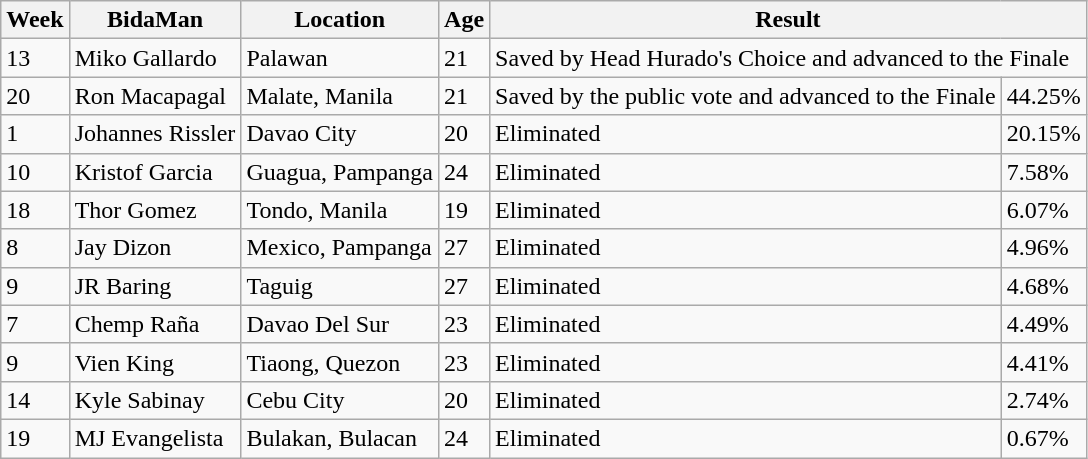<table class="wikitable">
<tr>
<th>Week</th>
<th>BidaMan</th>
<th>Location</th>
<th>Age</th>
<th colspan="2">Result</th>
</tr>
<tr>
<td>13</td>
<td>Miko Gallardo</td>
<td>Palawan</td>
<td>21</td>
<td colspan="2">Saved by Head Hurado's Choice and advanced to the Finale</td>
</tr>
<tr>
<td>20</td>
<td>Ron Macapagal</td>
<td>Malate, Manila</td>
<td>21</td>
<td>Saved by the public vote and advanced to the Finale</td>
<td>44.25%</td>
</tr>
<tr>
<td>1</td>
<td>Johannes Rissler</td>
<td>Davao City</td>
<td>20</td>
<td>Eliminated</td>
<td>20.15%</td>
</tr>
<tr>
<td>10</td>
<td>Kristof Garcia</td>
<td>Guagua, Pampanga</td>
<td>24</td>
<td>Eliminated</td>
<td>7.58%</td>
</tr>
<tr>
<td>18</td>
<td>Thor Gomez</td>
<td>Tondo, Manila</td>
<td>19</td>
<td>Eliminated</td>
<td>6.07%</td>
</tr>
<tr>
<td>8</td>
<td>Jay Dizon</td>
<td>Mexico, Pampanga</td>
<td>27</td>
<td>Eliminated</td>
<td>4.96%</td>
</tr>
<tr>
<td>9</td>
<td>JR Baring</td>
<td>Taguig</td>
<td>27</td>
<td>Eliminated</td>
<td>4.68%</td>
</tr>
<tr>
<td>7</td>
<td>Chemp Raña</td>
<td>Davao Del Sur</td>
<td>23</td>
<td>Eliminated</td>
<td>4.49%</td>
</tr>
<tr>
<td>9</td>
<td>Vien King</td>
<td>Tiaong, Quezon</td>
<td>23</td>
<td>Eliminated</td>
<td>4.41%</td>
</tr>
<tr>
<td>14</td>
<td>Kyle Sabinay</td>
<td>Cebu City</td>
<td>20</td>
<td>Eliminated</td>
<td>2.74%</td>
</tr>
<tr>
<td>19</td>
<td>MJ Evangelista</td>
<td>Bulakan, Bulacan</td>
<td>24</td>
<td>Eliminated</td>
<td>0.67%</td>
</tr>
</table>
